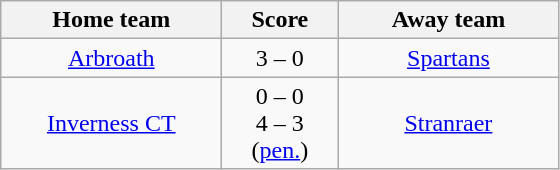<table class="wikitable" style="text-align: center">
<tr>
<th width=140>Home team</th>
<th width=70>Score</th>
<th width=140>Away team</th>
</tr>
<tr>
<td><a href='#'>Arbroath</a></td>
<td>3 – 0</td>
<td><a href='#'>Spartans</a></td>
</tr>
<tr>
<td><a href='#'>Inverness CT</a></td>
<td>0 – 0 <br> 4 – 3 (<a href='#'>pen.</a>)</td>
<td><a href='#'>Stranraer</a></td>
</tr>
</table>
